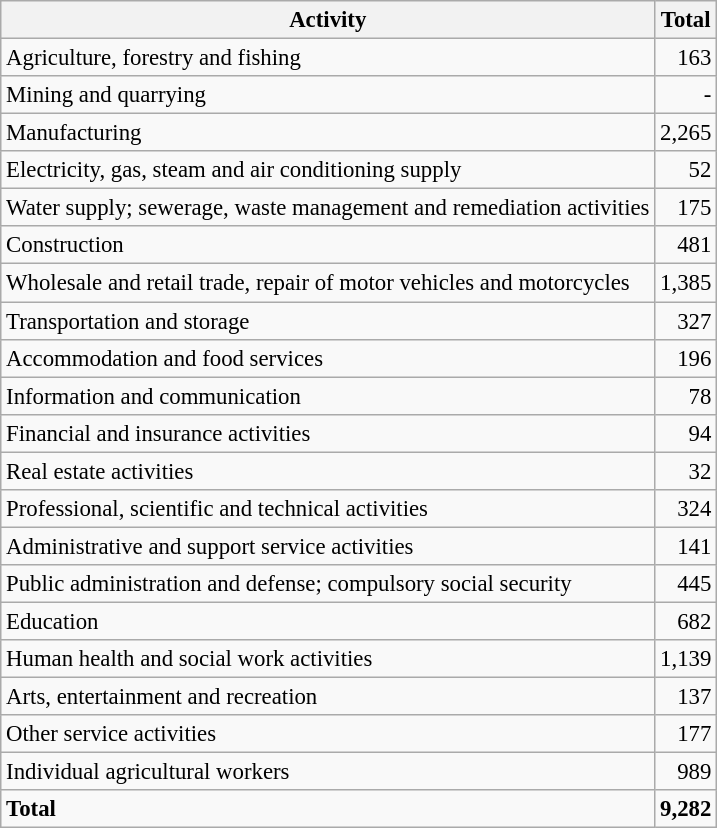<table class="wikitable sortable" style="font-size:95%;">
<tr>
<th>Activity</th>
<th>Total</th>
</tr>
<tr>
<td>Agriculture, forestry and fishing</td>
<td align="right">163</td>
</tr>
<tr>
<td>Mining and quarrying</td>
<td align="right">-</td>
</tr>
<tr>
<td>Manufacturing</td>
<td align="right">2,265</td>
</tr>
<tr>
<td>Electricity, gas, steam and air conditioning supply</td>
<td align="right">52</td>
</tr>
<tr>
<td>Water supply; sewerage, waste management and remediation activities</td>
<td align="right">175</td>
</tr>
<tr>
<td>Construction</td>
<td align="right">481</td>
</tr>
<tr>
<td>Wholesale and retail trade, repair of motor vehicles and motorcycles</td>
<td align="right">1,385</td>
</tr>
<tr>
<td>Transportation and storage</td>
<td align="right">327</td>
</tr>
<tr>
<td>Accommodation and food services</td>
<td align="right">196</td>
</tr>
<tr>
<td>Information and communication</td>
<td align="right">78</td>
</tr>
<tr>
<td>Financial and insurance activities</td>
<td align="right">94</td>
</tr>
<tr>
<td>Real estate activities</td>
<td align="right">32</td>
</tr>
<tr>
<td>Professional, scientific and technical activities</td>
<td align="right">324</td>
</tr>
<tr>
<td>Administrative and support service activities</td>
<td align="right">141</td>
</tr>
<tr>
<td>Public administration and defense; compulsory social security</td>
<td align="right">445</td>
</tr>
<tr>
<td>Education</td>
<td align="right">682</td>
</tr>
<tr>
<td>Human health and social work activities</td>
<td align="right">1,139</td>
</tr>
<tr>
<td>Arts, entertainment and recreation</td>
<td align="right">137</td>
</tr>
<tr>
<td>Other service activities</td>
<td align="right">177</td>
</tr>
<tr>
<td>Individual agricultural workers</td>
<td align="right">989</td>
</tr>
<tr class="sortbottom">
<td><strong>Total</strong></td>
<td align="right"><strong>9,282</strong></td>
</tr>
</table>
